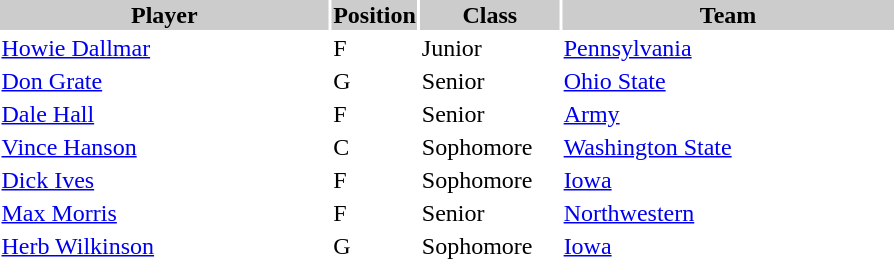<table style="width:600px" "border:'1' 'solid' 'gray'">
<tr>
<th bgcolor="#CCCCCC" style="width:40%">Player</th>
<th bgcolor="#CCCCCC" style="width:4%">Position</th>
<th bgcolor="#CCCCCC" style="width:16%">Class</th>
<th bgcolor="#CCCCCC" style="width:40%">Team</th>
</tr>
<tr>
<td><a href='#'>Howie Dallmar</a></td>
<td>F</td>
<td>Junior</td>
<td><a href='#'>Pennsylvania</a></td>
</tr>
<tr>
<td><a href='#'>Don Grate</a></td>
<td>G</td>
<td>Senior</td>
<td><a href='#'>Ohio State</a></td>
</tr>
<tr>
<td><a href='#'>Dale Hall</a></td>
<td>F</td>
<td>Senior</td>
<td><a href='#'>Army</a></td>
</tr>
<tr>
<td><a href='#'>Vince Hanson</a></td>
<td>C</td>
<td>Sophomore</td>
<td><a href='#'>Washington State</a></td>
</tr>
<tr>
<td><a href='#'>Dick Ives</a></td>
<td>F</td>
<td>Sophomore</td>
<td><a href='#'>Iowa</a></td>
</tr>
<tr>
<td><a href='#'>Max Morris</a></td>
<td>F</td>
<td>Senior</td>
<td><a href='#'>Northwestern</a></td>
</tr>
<tr>
<td><a href='#'>Herb Wilkinson</a></td>
<td>G</td>
<td>Sophomore</td>
<td><a href='#'>Iowa</a></td>
</tr>
</table>
